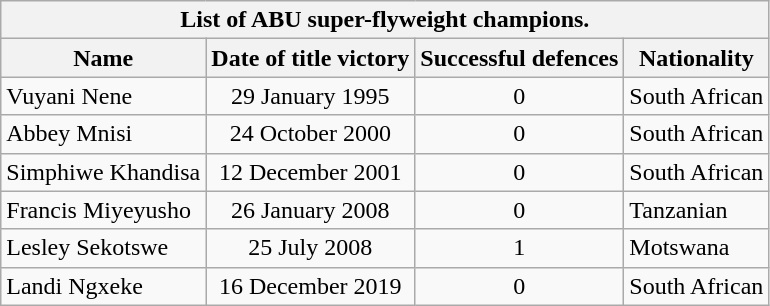<table class="wikitable">
<tr>
<th colspan=4>List of ABU super-flyweight champions.</th>
</tr>
<tr>
<th>Name</th>
<th>Date of title victory</th>
<th>Successful defences</th>
<th>Nationality</th>
</tr>
<tr align=center>
<td align=left>Vuyani Nene</td>
<td>29 January 1995</td>
<td>0</td>
<td align=left> South African</td>
</tr>
<tr align=center>
<td align=left>Abbey Mnisi</td>
<td>24 October 2000</td>
<td>0</td>
<td align=left> South African</td>
</tr>
<tr align=center>
<td align=left>Simphiwe Khandisa</td>
<td>12 December 2001</td>
<td>0</td>
<td align=left> South African</td>
</tr>
<tr align=center>
<td align=left>Francis Miyeyusho</td>
<td>26 January 2008</td>
<td>0</td>
<td align=left> Tanzanian</td>
</tr>
<tr align=center>
<td align=left>Lesley Sekotswe</td>
<td>25 July 2008</td>
<td>1</td>
<td align=left> Motswana</td>
</tr>
<tr align=center>
<td align=left>Landi Ngxeke</td>
<td>16 December 2019</td>
<td>0</td>
<td align=left> South African</td>
</tr>
</table>
